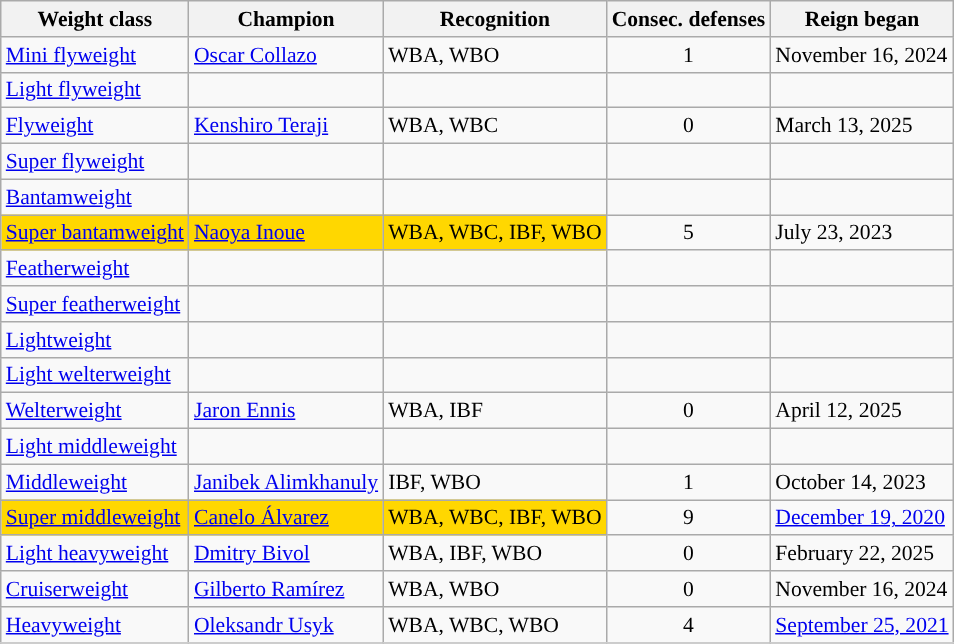<table class="wikitable sortable" style="font-size:90%;  margin:0 .5em .5em 0; margin-top:.5em; margin-bottom:.5em; border:1px solid #CCC; border-collapse:collapse; text-align:left;">
<tr>
<th>Weight class</th>
<th>Champion</th>
<th>Recognition</th>
<th>Consec. defenses</th>
<th>Reign began</th>
</tr>
<tr>
<td><a href='#'>Mini flyweight</a></td>
<td><a href='#'>Oscar Collazo</a></td>
<td>WBA, WBO</td>
<td align="center">1</td>
<td>November 16, 2024</td>
</tr>
<tr>
<td><a href='#'>Light flyweight</a></td>
<td></td>
<td></td>
<td></td>
<td></td>
</tr>
<tr>
<td><a href='#'>Flyweight</a></td>
<td><a href='#'>Kenshiro Teraji</a></td>
<td>WBA, WBC</td>
<td align="center">0</td>
<td>March 13, 2025</td>
</tr>
<tr>
<td><a href='#'>Super flyweight</a></td>
<td></td>
<td></td>
<td></td>
<td></td>
</tr>
<tr>
<td><a href='#'>Bantamweight</a></td>
<td></td>
<td></td>
<td></td>
<td></td>
</tr>
<tr>
<td bgcolor=gold><a href='#'>Super bantamweight</a></td>
<td bgcolor=gold><a href='#'>Naoya Inoue</a></td>
<td bgcolor=gold>WBA, WBC, IBF, WBO</td>
<td align="center">5</td>
<td>July 23, 2023</td>
</tr>
<tr>
<td><a href='#'>Featherweight</a></td>
<td></td>
<td></td>
<td></td>
<td></td>
</tr>
<tr>
<td><a href='#'>Super featherweight</a></td>
<td></td>
<td></td>
<td></td>
<td></td>
</tr>
<tr>
<td><a href='#'>Lightweight</a></td>
<td></td>
<td></td>
<td align="center"></td>
<td></td>
</tr>
<tr>
<td><a href='#'>Light welterweight</a></td>
<td></td>
<td></td>
<td align="center"></td>
<td></td>
</tr>
<tr>
<td><a href='#'>Welterweight</a></td>
<td><a href='#'>Jaron Ennis</a></td>
<td>WBA, IBF</td>
<td align="center">0</td>
<td>April 12, 2025</td>
</tr>
<tr>
<td><a href='#'>Light middleweight</a></td>
<td></td>
<td></td>
<td></td>
<td></td>
</tr>
<tr>
<td><a href='#'>Middleweight</a></td>
<td><a href='#'>Janibek Alimkhanuly</a></td>
<td>IBF, WBO</td>
<td align="center">1</td>
<td>October 14, 2023</td>
</tr>
<tr>
<td bgcolor=gold><a href='#'>Super middleweight</a></td>
<td bgcolor=gold><a href='#'>Canelo Álvarez</a></td>
<td bgcolor=gold>WBA, WBC, IBF, WBO</td>
<td align="center">9</td>
<td><a href='#'>December 19, 2020</a></td>
</tr>
<tr>
<td><a href='#'>Light heavyweight</a></td>
<td><a href='#'>Dmitry Bivol</a></td>
<td>WBA, IBF, WBO</td>
<td align="center">0</td>
<td>February 22, 2025</td>
</tr>
<tr>
<td><a href='#'>Cruiserweight</a></td>
<td><a href='#'>Gilberto Ramírez</a></td>
<td>WBA, WBO</td>
<td align="center">0</td>
<td>November 16, 2024</td>
</tr>
<tr>
<td><a href='#'>Heavyweight</a></td>
<td><a href='#'>Oleksandr Usyk</a></td>
<td>WBA, WBC, WBO</td>
<td align="center">4</td>
<td><a href='#'>September 25, 2021</a></td>
</tr>
<tr>
</tr>
</table>
